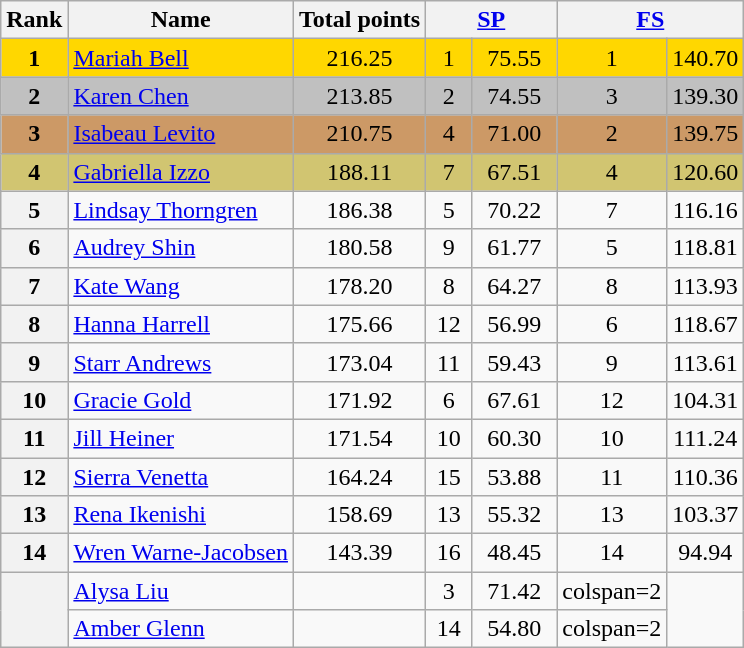<table class="wikitable sortable">
<tr>
<th>Rank</th>
<th>Name</th>
<th>Total points</th>
<th colspan="2" width="80px"><a href='#'>SP</a></th>
<th colspan="2" width="80px"><a href='#'>FS</a></th>
</tr>
<tr bgcolor="gold">
<td align="center"><strong>1</strong></td>
<td><a href='#'>Mariah Bell</a></td>
<td align="center">216.25</td>
<td align="center">1</td>
<td align="center">75.55</td>
<td align="center">1</td>
<td align="center">140.70</td>
</tr>
<tr bgcolor="silver">
<td align="center"><strong>2</strong></td>
<td><a href='#'>Karen Chen</a></td>
<td align="center">213.85</td>
<td align="center">2</td>
<td align="center">74.55</td>
<td align="center">3</td>
<td align="center">139.30</td>
</tr>
<tr bgcolor="cc9966">
<td align="center"><strong>3</strong></td>
<td><a href='#'>Isabeau Levito</a></td>
<td align="center">210.75</td>
<td align="center">4</td>
<td align="center">71.00</td>
<td align="center">2</td>
<td align="center">139.75</td>
</tr>
<tr bgcolor="#d1c571">
<td align="center"><strong>4</strong></td>
<td><a href='#'>Gabriella Izzo</a></td>
<td align="center">188.11</td>
<td align="center">7</td>
<td align="center">67.51</td>
<td align="center">4</td>
<td align="center">120.60</td>
</tr>
<tr>
<th>5</th>
<td><a href='#'>Lindsay Thorngren</a></td>
<td align="center">186.38</td>
<td align="center">5</td>
<td align="center">70.22</td>
<td align="center">7</td>
<td align="center">116.16</td>
</tr>
<tr>
<th>6</th>
<td><a href='#'>Audrey Shin</a></td>
<td align="center">180.58</td>
<td align="center">9</td>
<td align="center">61.77</td>
<td align="center">5</td>
<td align="center">118.81</td>
</tr>
<tr>
<th>7</th>
<td><a href='#'>Kate Wang</a></td>
<td align="center">178.20</td>
<td align="center">8</td>
<td align="center">64.27</td>
<td align="center">8</td>
<td align="center">113.93</td>
</tr>
<tr>
<th>8</th>
<td><a href='#'>Hanna Harrell</a></td>
<td align="center">175.66</td>
<td align="center">12</td>
<td align="center">56.99</td>
<td align="center">6</td>
<td align="center">118.67</td>
</tr>
<tr>
<th>9</th>
<td><a href='#'>Starr Andrews</a></td>
<td align="center">173.04</td>
<td align="center">11</td>
<td align="center">59.43</td>
<td align="center">9</td>
<td align="center">113.61</td>
</tr>
<tr>
<th>10</th>
<td><a href='#'>Gracie Gold</a></td>
<td align="center">171.92</td>
<td align="center">6</td>
<td align="center">67.61</td>
<td align="center">12</td>
<td align="center">104.31</td>
</tr>
<tr>
<th>11</th>
<td><a href='#'>Jill Heiner</a></td>
<td align="center">171.54</td>
<td align="center">10</td>
<td align="center">60.30</td>
<td align="center">10</td>
<td align="center">111.24</td>
</tr>
<tr>
<th>12</th>
<td><a href='#'>Sierra Venetta</a></td>
<td align="center">164.24</td>
<td align="center">15</td>
<td align="center">53.88</td>
<td align="center">11</td>
<td align="center">110.36</td>
</tr>
<tr>
<th>13</th>
<td><a href='#'>Rena Ikenishi</a></td>
<td align="center">158.69</td>
<td align="center">13</td>
<td align="center">55.32</td>
<td align="center">13</td>
<td align="center">103.37</td>
</tr>
<tr>
<th>14</th>
<td><a href='#'>Wren Warne-Jacobsen</a></td>
<td align="center">143.39</td>
<td align="center">16</td>
<td align="center">48.45</td>
<td align="center">14</td>
<td align="center">94.94</td>
</tr>
<tr>
<th rowspan="2"></th>
<td><a href='#'>Alysa Liu</a></td>
<td></td>
<td align="center">3</td>
<td align="center">71.42</td>
<td>colspan=2 </td>
</tr>
<tr>
<td><a href='#'>Amber Glenn</a></td>
<td></td>
<td align="center">14</td>
<td align="center">54.80</td>
<td>colspan=2 </td>
</tr>
</table>
